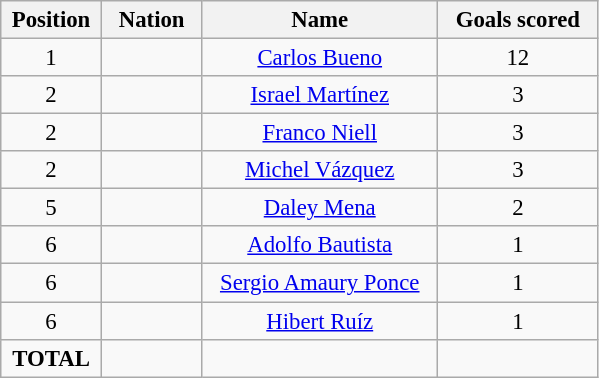<table class="wikitable" style="font-size: 95%; text-align: center;">
<tr>
<th width=60>Position</th>
<th width=60>Nation</th>
<th width=150>Name</th>
<th width=100>Goals scored</th>
</tr>
<tr>
<td>1</td>
<td></td>
<td><a href='#'>Carlos Bueno</a></td>
<td>12</td>
</tr>
<tr>
<td>2</td>
<td></td>
<td><a href='#'>Israel Martínez</a></td>
<td>3</td>
</tr>
<tr>
<td>2</td>
<td></td>
<td><a href='#'>Franco Niell</a></td>
<td>3</td>
</tr>
<tr>
<td>2</td>
<td></td>
<td><a href='#'>Michel Vázquez</a></td>
<td>3</td>
</tr>
<tr>
<td>5</td>
<td></td>
<td><a href='#'>Daley Mena</a></td>
<td>2</td>
</tr>
<tr>
<td>6</td>
<td></td>
<td><a href='#'>Adolfo Bautista</a></td>
<td>1</td>
</tr>
<tr>
<td>6</td>
<td></td>
<td><a href='#'>Sergio Amaury Ponce</a></td>
<td>1</td>
</tr>
<tr>
<td>6</td>
<td></td>
<td><a href='#'>Hibert Ruíz</a></td>
<td>1</td>
</tr>
<tr>
<td><strong>TOTAL</strong></td>
<td></td>
<td></td>
<td></td>
</tr>
</table>
